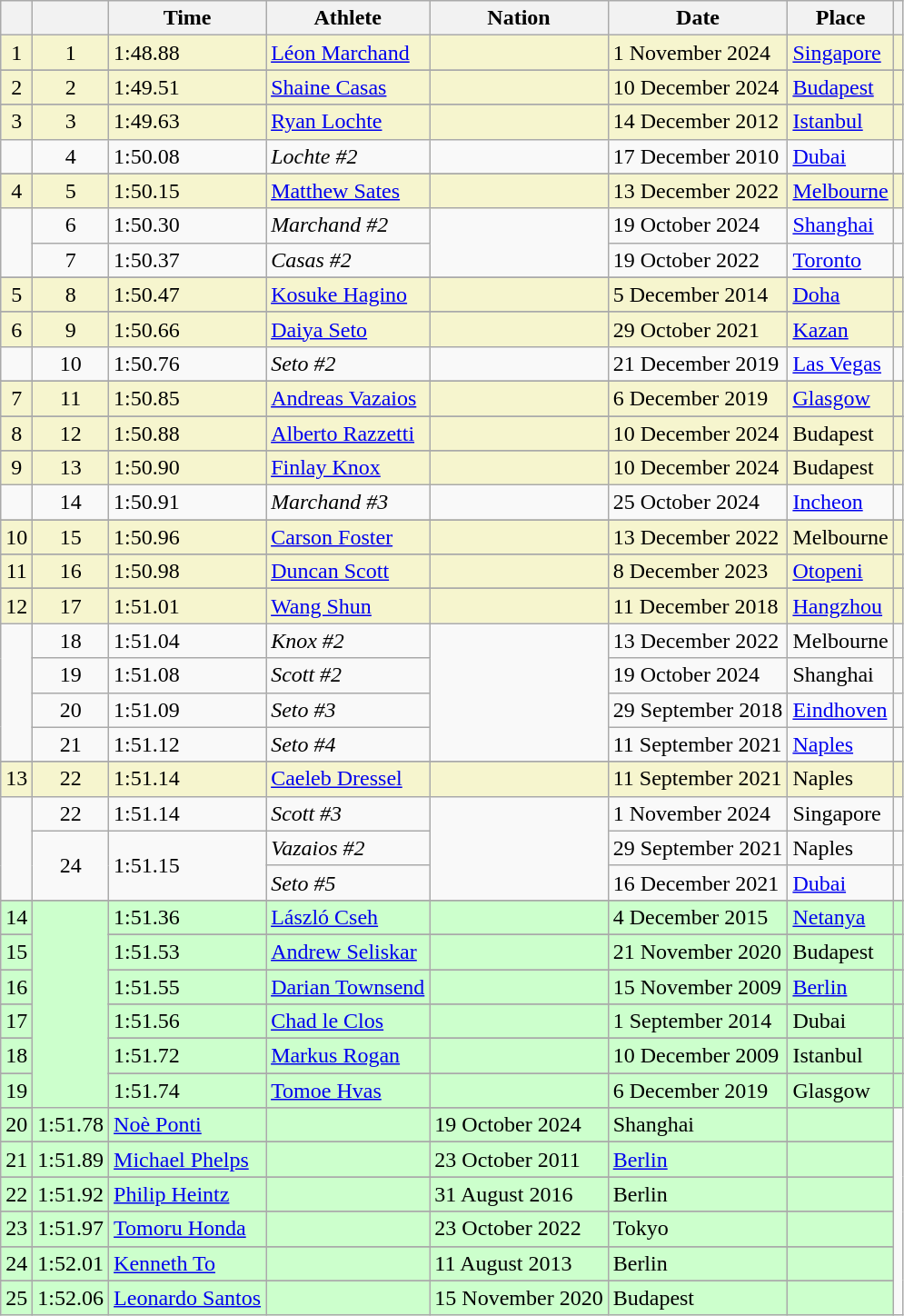<table class="wikitable sortable">
<tr>
<th></th>
<th></th>
<th>Time</th>
<th>Athlete</th>
<th>Nation</th>
<th>Date</th>
<th>Place</th>
<th class="unsortable"></th>
</tr>
<tr bgcolor=f6F5CE>
<td align=center>1</td>
<td align=center>1</td>
<td>1:48.88</td>
<td><a href='#'>Léon Marchand</a></td>
<td></td>
<td>1 November 2024</td>
<td><a href='#'>Singapore</a></td>
<td></td>
</tr>
<tr>
</tr>
<tr bgcolor=f6F5CE>
<td align=center>2</td>
<td align=center>2</td>
<td>1:49.51</td>
<td><a href='#'>Shaine Casas</a></td>
<td></td>
<td>10 December 2024</td>
<td><a href='#'>Budapest</a></td>
<td></td>
</tr>
<tr>
</tr>
<tr bgcolor=f6F5CE>
<td align=center>3</td>
<td align=center>3</td>
<td>1:49.63</td>
<td><a href='#'>Ryan Lochte</a></td>
<td></td>
<td>14 December 2012</td>
<td><a href='#'>Istanbul</a></td>
<td></td>
</tr>
<tr>
<td></td>
<td align=center>4</td>
<td>1:50.08</td>
<td><em>Lochte #2</em></td>
<td></td>
<td>17 December 2010</td>
<td><a href='#'>Dubai</a></td>
<td></td>
</tr>
<tr>
</tr>
<tr bgcolor=f6F5CE>
<td align=center>4</td>
<td align=center>5</td>
<td>1:50.15</td>
<td><a href='#'>Matthew Sates</a></td>
<td></td>
<td>13 December 2022</td>
<td><a href='#'>Melbourne</a></td>
<td></td>
</tr>
<tr>
<td rowspan="2"></td>
<td align=center>6</td>
<td>1:50.30</td>
<td><em>Marchand #2</em></td>
<td rowspan="2"></td>
<td>19 October 2024</td>
<td><a href='#'>Shanghai</a></td>
<td></td>
</tr>
<tr>
<td align=center>7</td>
<td>1:50.37</td>
<td><em>Casas #2</em></td>
<td>19 October 2022</td>
<td><a href='#'>Toronto</a></td>
<td></td>
</tr>
<tr>
</tr>
<tr bgcolor=f6F5CE>
<td align=center>5</td>
<td align=center>8</td>
<td>1:50.47</td>
<td><a href='#'>Kosuke Hagino</a></td>
<td></td>
<td>5 December 2014</td>
<td><a href='#'>Doha</a></td>
<td></td>
</tr>
<tr>
</tr>
<tr bgcolor=f6F5CE>
<td align=center>6</td>
<td align=center>9</td>
<td>1:50.66</td>
<td><a href='#'>Daiya Seto</a></td>
<td></td>
<td>29 October 2021</td>
<td><a href='#'>Kazan</a></td>
<td></td>
</tr>
<tr>
<td></td>
<td align=center>10</td>
<td>1:50.76</td>
<td><em>Seto #2</em></td>
<td></td>
<td>21 December 2019</td>
<td><a href='#'>Las Vegas</a></td>
<td></td>
</tr>
<tr>
</tr>
<tr bgcolor=f6F5CE>
<td align=center>7</td>
<td align=center>11</td>
<td>1:50.85</td>
<td><a href='#'>Andreas Vazaios</a></td>
<td></td>
<td>6 December 2019</td>
<td><a href='#'>Glasgow</a></td>
<td></td>
</tr>
<tr>
</tr>
<tr bgcolor=f6F5CE>
<td align=center>8</td>
<td align=center>12</td>
<td>1:50.88</td>
<td><a href='#'>Alberto Razzetti</a></td>
<td></td>
<td>10 December 2024</td>
<td>Budapest</td>
<td></td>
</tr>
<tr>
</tr>
<tr bgcolor=f6F5CE>
<td align=center>9</td>
<td align=center>13</td>
<td>1:50.90</td>
<td><a href='#'>Finlay Knox</a></td>
<td></td>
<td>10 December 2024</td>
<td>Budapest</td>
<td></td>
</tr>
<tr>
<td></td>
<td align=center>14</td>
<td>1:50.91</td>
<td><em>Marchand #3</em></td>
<td></td>
<td>25 October 2024</td>
<td><a href='#'>Incheon</a></td>
<td></td>
</tr>
<tr>
</tr>
<tr bgcolor=f6F5CE>
<td align=center>10</td>
<td align=center>15</td>
<td>1:50.96</td>
<td><a href='#'>Carson Foster</a></td>
<td></td>
<td>13 December 2022</td>
<td>Melbourne</td>
<td></td>
</tr>
<tr>
</tr>
<tr bgcolor=f6F5CE>
<td align=center>11</td>
<td align=center>16</td>
<td>1:50.98</td>
<td><a href='#'>Duncan Scott</a></td>
<td></td>
<td>8 December 2023</td>
<td><a href='#'>Otopeni</a></td>
<td></td>
</tr>
<tr>
</tr>
<tr bgcolor=f6F5CE>
<td align=center>12</td>
<td align=center>17</td>
<td>1:51.01</td>
<td><a href='#'>Wang Shun</a></td>
<td></td>
<td>11 December 2018</td>
<td><a href='#'>Hangzhou</a></td>
<td></td>
</tr>
<tr>
<td rowspan="4"></td>
<td align=center>18</td>
<td>1:51.04</td>
<td><em>Knox #2</em></td>
<td rowspan="4"></td>
<td>13 December 2022</td>
<td>Melbourne</td>
<td></td>
</tr>
<tr>
<td align=center>19</td>
<td>1:51.08</td>
<td><em>Scott #2</em></td>
<td>19 October 2024</td>
<td>Shanghai</td>
<td></td>
</tr>
<tr>
<td align=center>20</td>
<td>1:51.09</td>
<td><em>Seto #3</em></td>
<td>29 September 2018</td>
<td><a href='#'>Eindhoven</a></td>
<td></td>
</tr>
<tr>
<td align=center>21</td>
<td>1:51.12</td>
<td><em>Seto #4</em></td>
<td>11 September 2021</td>
<td><a href='#'>Naples</a></td>
<td></td>
</tr>
<tr>
</tr>
<tr bgcolor=f6F5CE>
<td align=center>13</td>
<td align=center>22</td>
<td>1:51.14</td>
<td><a href='#'>Caeleb Dressel</a></td>
<td></td>
<td>11 September 2021</td>
<td>Naples</td>
<td></td>
</tr>
<tr>
<td rowspan="3"></td>
<td align=center>22</td>
<td>1:51.14</td>
<td><em>Scott #3</em></td>
<td rowspan="3"></td>
<td>1 November 2024</td>
<td>Singapore</td>
<td></td>
</tr>
<tr>
<td rowspan="2" align=center>24</td>
<td rowspan="2">1:51.15</td>
<td><em>Vazaios #2</em></td>
<td>29 September 2021</td>
<td>Naples</td>
<td></td>
</tr>
<tr>
<td><em>Seto #5</em></td>
<td>16 December 2021</td>
<td><a href='#'>Dubai</a></td>
<td></td>
</tr>
<tr>
</tr>
<tr bgcolor=CCFFCC>
<td align=center>14</td>
<td rowspan="12"></td>
<td>1:51.36</td>
<td><a href='#'>László Cseh</a></td>
<td></td>
<td>4 December 2015</td>
<td><a href='#'>Netanya</a></td>
<td></td>
</tr>
<tr>
</tr>
<tr bgcolor=CCFFCC>
<td align=center>15</td>
<td>1:51.53</td>
<td><a href='#'>Andrew Seliskar</a></td>
<td></td>
<td>21 November 2020</td>
<td>Budapest</td>
<td></td>
</tr>
<tr>
</tr>
<tr bgcolor=CCFFCC>
<td align=center>16</td>
<td>1:51.55</td>
<td><a href='#'>Darian Townsend</a></td>
<td></td>
<td>15 November 2009</td>
<td><a href='#'>Berlin</a></td>
<td></td>
</tr>
<tr>
</tr>
<tr bgcolor=CCFFCC>
<td align=center>17</td>
<td>1:51.56</td>
<td><a href='#'>Chad le Clos</a></td>
<td></td>
<td>1 September 2014</td>
<td>Dubai</td>
<td></td>
</tr>
<tr>
</tr>
<tr bgcolor=CCFFCC>
<td align=center>18</td>
<td>1:51.72</td>
<td><a href='#'>Markus Rogan</a></td>
<td></td>
<td>10 December 2009</td>
<td>Istanbul</td>
<td></td>
</tr>
<tr>
</tr>
<tr bgcolor=CCFFCC>
<td align=center>19</td>
<td>1:51.74</td>
<td><a href='#'>Tomoe Hvas</a></td>
<td></td>
<td>6 December 2019</td>
<td>Glasgow</td>
<td></td>
</tr>
<tr>
</tr>
<tr bgcolor=CCFFCC>
<td align=center>20</td>
<td>1:51.78</td>
<td><a href='#'>Noè Ponti</a></td>
<td></td>
<td>19 October 2024</td>
<td>Shanghai</td>
<td></td>
</tr>
<tr>
</tr>
<tr bgcolor=CCFFCC>
<td align=center>21</td>
<td>1:51.89</td>
<td><a href='#'>Michael Phelps</a></td>
<td></td>
<td>23 October 2011</td>
<td><a href='#'>Berlin</a></td>
<td></td>
</tr>
<tr>
</tr>
<tr bgcolor=CCFFCC>
<td align=center>22</td>
<td>1:51.92</td>
<td><a href='#'>Philip Heintz</a></td>
<td></td>
<td>31 August 2016</td>
<td>Berlin</td>
<td></td>
</tr>
<tr>
</tr>
<tr bgcolor=CCFFCC>
<td align=center>23</td>
<td>1:51.97</td>
<td><a href='#'>Tomoru Honda</a></td>
<td></td>
<td>23 October 2022</td>
<td>Tokyo</td>
<td></td>
</tr>
<tr>
</tr>
<tr bgcolor=CCFFCC>
<td align=center>24</td>
<td>1:52.01</td>
<td><a href='#'>Kenneth To</a></td>
<td></td>
<td>11 August 2013</td>
<td>Berlin</td>
<td></td>
</tr>
<tr>
</tr>
<tr bgcolor=CCFFCC>
<td align=center>25</td>
<td>1:52.06</td>
<td><a href='#'>Leonardo Santos</a></td>
<td></td>
<td>15 November 2020</td>
<td>Budapest</td>
<td></td>
</tr>
</table>
